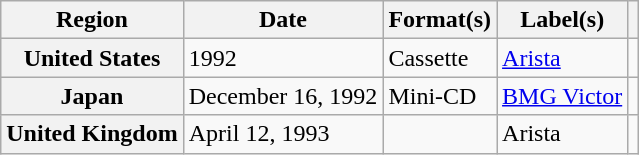<table class="wikitable plainrowheaders">
<tr>
<th scope="col">Region</th>
<th scope="col">Date</th>
<th scope="col">Format(s)</th>
<th scope="col">Label(s)</th>
<th scope="col"></th>
</tr>
<tr>
<th scope="row">United States</th>
<td>1992</td>
<td>Cassette</td>
<td><a href='#'>Arista</a></td>
<td></td>
</tr>
<tr>
<th scope="row">Japan</th>
<td>December 16, 1992</td>
<td>Mini-CD</td>
<td><a href='#'>BMG Victor</a></td>
<td></td>
</tr>
<tr>
<th scope="row">United Kingdom</th>
<td>April 12, 1993</td>
<td></td>
<td>Arista</td>
<td></td>
</tr>
</table>
